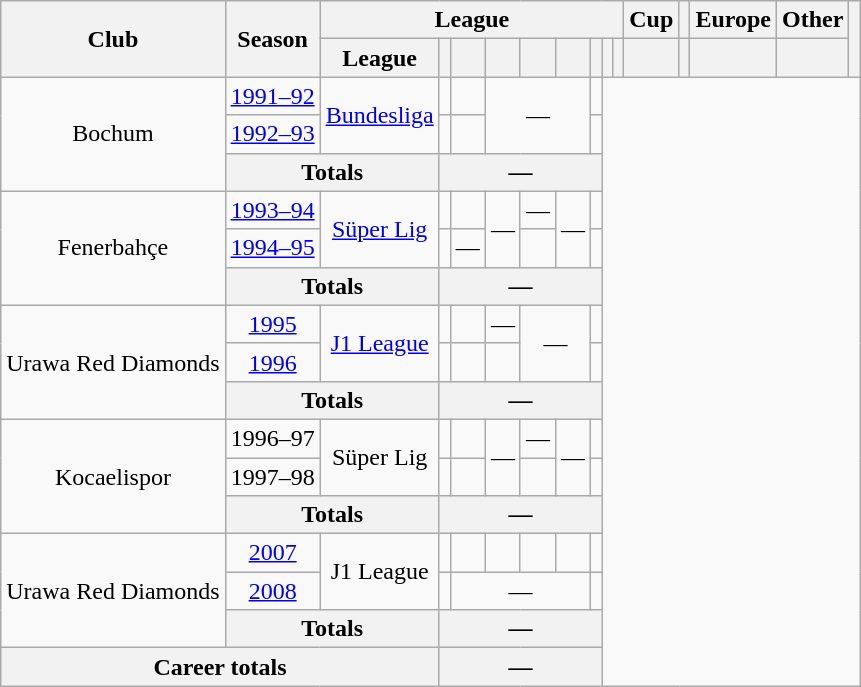<table class="wikitable" style="text-align: center">
<tr>
<th rowspan="2">Club</th>
<th rowspan="2">Season</th>
<th colspan="9">League</th>
<th>Cup</th>
<th></th>
<th>Europe</th>
<th>Other</th>
<th rowspan="2"></th>
</tr>
<tr>
<th>League</th>
<th></th>
<th></th>
<th></th>
<th></th>
<th></th>
<th></th>
<th></th>
<th></th>
<th></th>
<th></th>
<th></th>
<th></th>
</tr>
<tr>
<td rowspan="3">Bochum</td>
<td><a href='#'>1991–92</a></td>
<td rowspan="2"><a href='#'>Bundesliga</a><br></td>
<td></td>
<td></td>
<td rowspan="2" colspan="3">—</td>
<td></td>
</tr>
<tr>
<td><a href='#'>1992–93</a><br></td>
<td></td>
<td></td>
<td></td>
</tr>
<tr>
<th colspan="2">Totals<br></th>
<th colspan="6">—</th>
</tr>
<tr>
<td rowspan="3">Fenerbahçe</td>
<td><a href='#'>1993–94</a></td>
<td rowspan="2"><a href='#'>Süper Lig</a><br></td>
<td></td>
<td></td>
<td rowspan="2">—</td>
<td>—</td>
<td rowspan="2">—</td>
<td></td>
</tr>
<tr>
<td><a href='#'>1994–95</a><br></td>
<td></td>
<td>—</td>
<td></td>
<td></td>
</tr>
<tr>
<th colspan="2">Totals<br></th>
<th colspan="6">—</th>
</tr>
<tr>
<td rowspan="3">Urawa Red Diamonds</td>
<td><a href='#'>1995</a></td>
<td rowspan="2"><a href='#'>J1 League</a><br></td>
<td></td>
<td></td>
<td>—</td>
<td rowspan="2" colspan="2">—</td>
<td></td>
</tr>
<tr>
<td><a href='#'>1996</a><br></td>
<td></td>
<td></td>
<td></td>
<td></td>
</tr>
<tr>
<th colspan="2">Totals<br></th>
<th colspan="6">—</th>
</tr>
<tr>
<td rowspan="3">Kocaelispor</td>
<td>1996–97</td>
<td rowspan="2">Süper Lig<br></td>
<td></td>
<td></td>
<td rowspan="2">—</td>
<td>—</td>
<td rowspan="2">—</td>
<td></td>
</tr>
<tr>
<td>1997–98<br></td>
<td></td>
<td></td>
<td></td>
<td></td>
</tr>
<tr>
<th colspan="2">Totals<br></th>
<th colspan="6">—</th>
</tr>
<tr>
<td rowspan="3">Urawa Red Diamonds</td>
<td><a href='#'>2007</a></td>
<td rowspan="2">J1 League<br></td>
<td></td>
<td></td>
<td></td>
<td></td>
<td><br></td>
<td></td>
</tr>
<tr>
<td><a href='#'>2008</a><br></td>
<td></td>
<td colspan="4">—</td>
<td></td>
</tr>
<tr>
<th colspan="2">Totals<br></th>
<th colspan="6">—</th>
</tr>
<tr>
<th colspan="3">Career totals<br></th>
<th colspan="6">—</th>
</tr>
</table>
